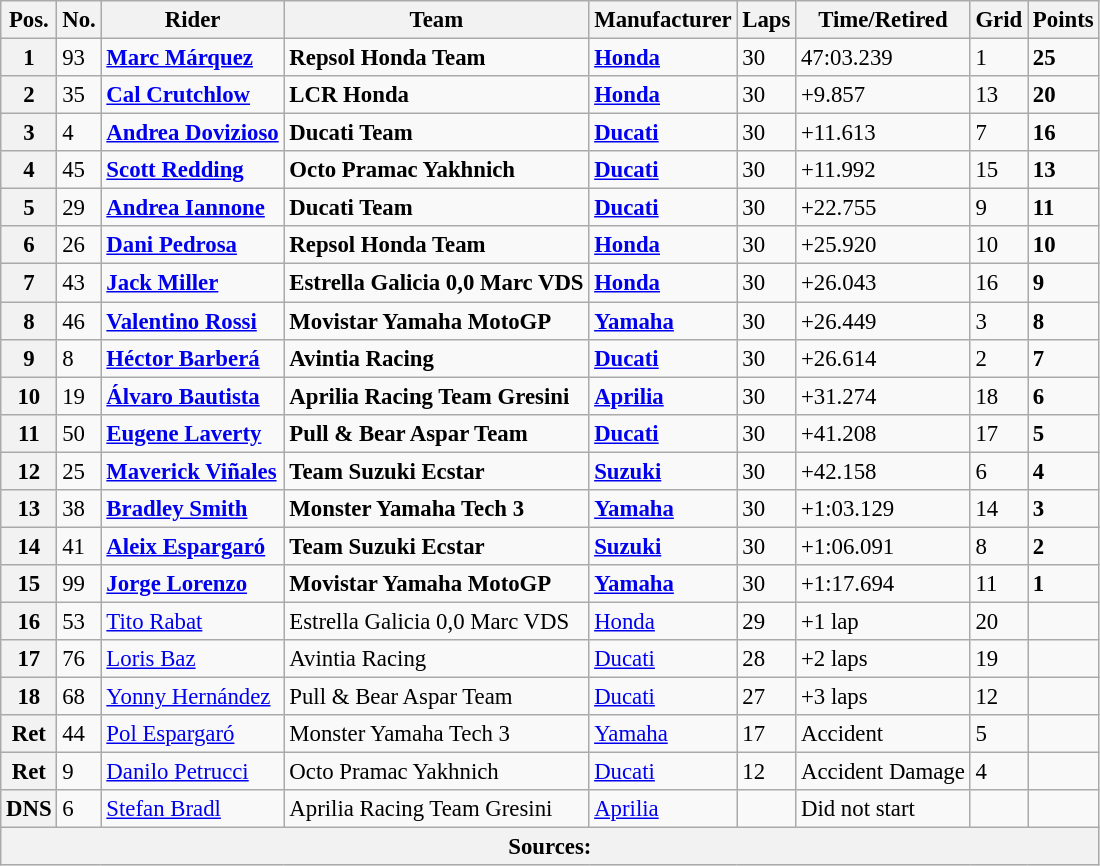<table class="wikitable" style="font-size: 95%;">
<tr>
<th>Pos.</th>
<th>No.</th>
<th>Rider</th>
<th>Team</th>
<th>Manufacturer</th>
<th>Laps</th>
<th>Time/Retired</th>
<th>Grid</th>
<th>Points</th>
</tr>
<tr>
<th>1</th>
<td>93</td>
<td> <strong><a href='#'>Marc Márquez</a></strong></td>
<td><strong>Repsol Honda Team</strong></td>
<td><strong><a href='#'>Honda</a></strong></td>
<td>30</td>
<td>47:03.239</td>
<td>1</td>
<td><strong>25</strong></td>
</tr>
<tr>
<th>2</th>
<td>35</td>
<td> <strong><a href='#'>Cal Crutchlow</a></strong></td>
<td><strong>LCR Honda</strong></td>
<td><strong><a href='#'>Honda</a></strong></td>
<td>30</td>
<td>+9.857</td>
<td>13</td>
<td><strong>20</strong></td>
</tr>
<tr>
<th>3</th>
<td>4</td>
<td> <strong><a href='#'>Andrea Dovizioso</a></strong></td>
<td><strong>Ducati Team</strong></td>
<td><strong><a href='#'>Ducati</a></strong></td>
<td>30</td>
<td>+11.613</td>
<td>7</td>
<td><strong>16</strong></td>
</tr>
<tr>
<th>4</th>
<td>45</td>
<td> <strong><a href='#'>Scott Redding</a></strong></td>
<td><strong>Octo Pramac Yakhnich</strong></td>
<td><strong><a href='#'>Ducati</a></strong></td>
<td>30</td>
<td>+11.992</td>
<td>15</td>
<td><strong>13</strong></td>
</tr>
<tr>
<th>5</th>
<td>29</td>
<td> <strong><a href='#'>Andrea Iannone</a></strong></td>
<td><strong>Ducati Team</strong></td>
<td><strong><a href='#'>Ducati</a></strong></td>
<td>30</td>
<td>+22.755</td>
<td>9</td>
<td><strong>11</strong></td>
</tr>
<tr>
<th>6</th>
<td>26</td>
<td> <strong><a href='#'>Dani Pedrosa</a></strong></td>
<td><strong>Repsol Honda Team</strong></td>
<td><strong><a href='#'>Honda</a></strong></td>
<td>30</td>
<td>+25.920</td>
<td>10</td>
<td><strong>10</strong></td>
</tr>
<tr>
<th>7</th>
<td>43</td>
<td> <strong><a href='#'>Jack Miller</a></strong></td>
<td><strong>Estrella Galicia 0,0 Marc VDS</strong></td>
<td><strong><a href='#'>Honda</a></strong></td>
<td>30</td>
<td>+26.043</td>
<td>16</td>
<td><strong>9</strong></td>
</tr>
<tr>
<th>8</th>
<td>46</td>
<td> <strong><a href='#'>Valentino Rossi</a></strong></td>
<td><strong>Movistar Yamaha MotoGP</strong></td>
<td><strong><a href='#'>Yamaha</a></strong></td>
<td>30</td>
<td>+26.449</td>
<td>3</td>
<td><strong>8</strong></td>
</tr>
<tr>
<th>9</th>
<td>8</td>
<td> <strong><a href='#'>Héctor Barberá</a></strong></td>
<td><strong>Avintia Racing</strong></td>
<td><strong><a href='#'>Ducati</a></strong></td>
<td>30</td>
<td>+26.614</td>
<td>2</td>
<td><strong>7</strong></td>
</tr>
<tr>
<th>10</th>
<td>19</td>
<td> <strong><a href='#'>Álvaro Bautista</a></strong></td>
<td><strong>Aprilia Racing Team Gresini</strong></td>
<td><strong><a href='#'>Aprilia</a></strong></td>
<td>30</td>
<td>+31.274</td>
<td>18</td>
<td><strong>6</strong></td>
</tr>
<tr>
<th>11</th>
<td>50</td>
<td> <strong><a href='#'>Eugene Laverty</a></strong></td>
<td><strong>Pull & Bear Aspar Team</strong></td>
<td><strong><a href='#'>Ducati</a></strong></td>
<td>30</td>
<td>+41.208</td>
<td>17</td>
<td><strong>5</strong></td>
</tr>
<tr>
<th>12</th>
<td>25</td>
<td> <strong><a href='#'>Maverick Viñales</a></strong></td>
<td><strong>Team Suzuki Ecstar</strong></td>
<td><strong><a href='#'>Suzuki</a></strong></td>
<td>30</td>
<td>+42.158</td>
<td>6</td>
<td><strong>4</strong></td>
</tr>
<tr>
<th>13</th>
<td>38</td>
<td> <strong><a href='#'>Bradley Smith</a></strong></td>
<td><strong>Monster Yamaha Tech 3</strong></td>
<td><strong><a href='#'>Yamaha</a></strong></td>
<td>30</td>
<td>+1:03.129</td>
<td>14</td>
<td><strong>3</strong></td>
</tr>
<tr>
<th>14</th>
<td>41</td>
<td> <strong><a href='#'>Aleix Espargaró</a></strong></td>
<td><strong>Team Suzuki Ecstar</strong></td>
<td><strong><a href='#'>Suzuki</a></strong></td>
<td>30</td>
<td>+1:06.091</td>
<td>8</td>
<td><strong>2</strong></td>
</tr>
<tr>
<th>15</th>
<td>99</td>
<td> <strong><a href='#'>Jorge Lorenzo</a></strong></td>
<td><strong>Movistar Yamaha MotoGP</strong></td>
<td><strong><a href='#'>Yamaha</a></strong></td>
<td>30</td>
<td>+1:17.694</td>
<td>11</td>
<td><strong>1</strong></td>
</tr>
<tr>
<th>16</th>
<td>53</td>
<td> <a href='#'>Tito Rabat</a></td>
<td>Estrella Galicia 0,0 Marc VDS</td>
<td><a href='#'>Honda</a></td>
<td>29</td>
<td>+1 lap</td>
<td>20</td>
<td></td>
</tr>
<tr>
<th>17</th>
<td>76</td>
<td> <a href='#'>Loris Baz</a></td>
<td>Avintia Racing</td>
<td><a href='#'>Ducati</a></td>
<td>28</td>
<td>+2 laps</td>
<td>19</td>
<td></td>
</tr>
<tr>
<th>18</th>
<td>68</td>
<td> <a href='#'>Yonny Hernández</a></td>
<td>Pull & Bear Aspar Team</td>
<td><a href='#'>Ducati</a></td>
<td>27</td>
<td>+3 laps</td>
<td>12</td>
<td></td>
</tr>
<tr>
<th>Ret</th>
<td>44</td>
<td> <a href='#'>Pol Espargaró</a></td>
<td>Monster Yamaha Tech 3</td>
<td><a href='#'>Yamaha</a></td>
<td>17</td>
<td>Accident</td>
<td>5</td>
<td></td>
</tr>
<tr>
<th>Ret</th>
<td>9</td>
<td> <a href='#'>Danilo Petrucci</a></td>
<td>Octo Pramac Yakhnich</td>
<td><a href='#'>Ducati</a></td>
<td>12</td>
<td>Accident Damage</td>
<td>4</td>
<td></td>
</tr>
<tr>
<th>DNS</th>
<td>6</td>
<td> <a href='#'>Stefan Bradl</a></td>
<td>Aprilia Racing Team Gresini</td>
<td><a href='#'>Aprilia</a></td>
<td></td>
<td>Did not start</td>
<td></td>
<td></td>
</tr>
<tr>
<th colspan=9>Sources: </th>
</tr>
</table>
